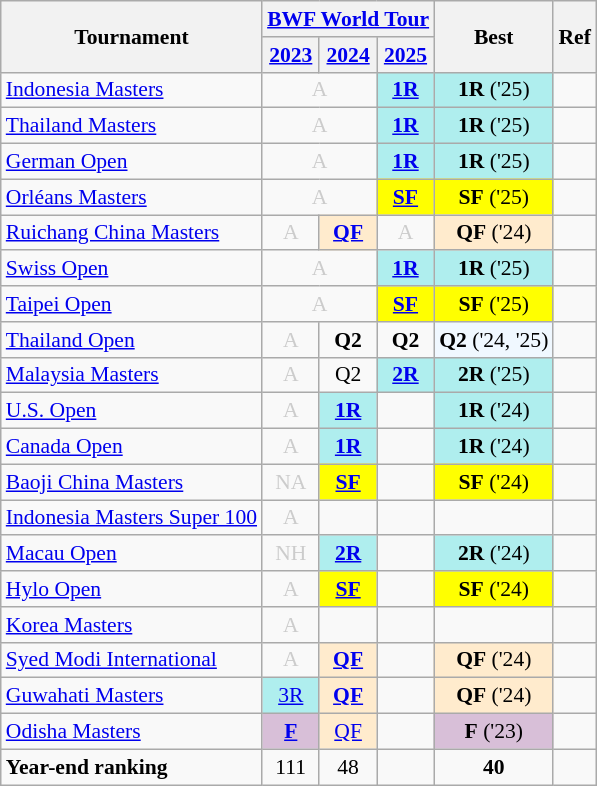<table style='font-size: 90%; text-align:center;' class='wikitable'>
<tr>
<th rowspan="2">Tournament</th>
<th colspan="3"><a href='#'>BWF World Tour</a></th>
<th rowspan="2">Best</th>
<th rowspan="2">Ref</th>
</tr>
<tr>
<th><a href='#'>2023</a></th>
<th><a href='#'>2024</a></th>
<th><a href='#'>2025</a></th>
</tr>
<tr>
<td align=left><a href='#'>Indonesia Masters</a></td>
<td colspan="2" style=color:#ccc>A</td>
<td bgcolor=AFEEEE><strong><a href='#'>1R</a></strong></td>
<td bgcolor=AFEEEE><strong>1R</strong> ('25)</td>
<td></td>
</tr>
<tr>
<td align=left><a href='#'>Thailand Masters</a></td>
<td colspan="2" style=color:#ccc>A</td>
<td bgcolor=AFEEEE><strong><a href='#'>1R</a></strong></td>
<td bgcolor=AFEEEE><strong>1R</strong> ('25)</td>
<td></td>
</tr>
<tr>
<td align=left><a href='#'>German Open</a></td>
<td colspan="2" style=color:#ccc>A</td>
<td bgcolor=AFEEEE><strong><a href='#'>1R</a></strong></td>
<td bgcolor=AFEEEE><strong>1R</strong> ('25)</td>
<td></td>
</tr>
<tr>
<td align=left><a href='#'>Orléans Masters</a></td>
<td colspan="2" style=color:#ccc>A</td>
<td bgcolor=FFFF00><strong><a href='#'>SF</a></strong></td>
<td bgcolor=FFFF00><strong>SF</strong> ('25)</td>
<td></td>
</tr>
<tr>
<td align=left><a href='#'>Ruichang China Masters</a></td>
<td style=color:#ccc>A</td>
<td bgcolor=FFEBCD><strong><a href='#'>QF</a></strong></td>
<td style=color:#ccc>A</td>
<td bgcolor=FFEBCD><strong>QF</strong> ('24)</td>
<td></td>
</tr>
<tr>
<td align=left><a href='#'>Swiss Open</a></td>
<td colspan="2" style=color:#ccc>A</td>
<td bgcolor=AFEEEE><strong><a href='#'>1R</a></strong></td>
<td bgcolor=AFEEEE><strong>1R</strong> ('25)</td>
<td></td>
</tr>
<tr>
<td align=left><a href='#'>Taipei Open</a></td>
<td colspan="2" style=color:#ccc>A</td>
<td bgcolor=FFFF00><strong><a href='#'>SF</a></strong></td>
<td bgcolor=FFFF00><strong>SF</strong> ('25)</td>
</tr>
<tr>
<td align=left><a href='#'>Thailand Open</a></td>
<td style=color:#ccc>A</td>
<td 2024;><strong>Q2</strong></td>
<td 2025;><strong>Q2</strong></td>
<td bgcolor=F0F8FF><strong>Q2</strong> ('24, '25)</td>
<td></td>
</tr>
<tr>
<td align=left><a href='#'>Malaysia Masters</a></td>
<td style=color:#ccc>A</td>
<td 2024;>Q2</td>
<td bgcolor=AFEEEE><strong><a href='#'>2R</a></strong></td>
<td bgcolor=AFEEEE><strong>2R</strong> ('25)</td>
<td></td>
</tr>
<tr>
<td align=left><a href='#'>U.S. Open</a></td>
<td style=color:#ccc>A</td>
<td bgcolor=AFEEEE><strong><a href='#'>1R</a></strong></td>
<td></td>
<td bgcolor=AFEEEE><strong>1R</strong> ('24)</td>
<td></td>
</tr>
<tr>
<td align=left><a href='#'>Canada Open</a></td>
<td style=color:#ccc>A</td>
<td bgcolor=AFEEEE><strong><a href='#'>1R</a></strong></td>
<td></td>
<td bgcolor=AFEEEE><strong>1R</strong> ('24)</td>
<td></td>
</tr>
<tr>
<td align=left><a href='#'>Baoji China Masters</a></td>
<td style=color:#ccc>NA</td>
<td bgcolor=FFFF00><strong><a href='#'>SF</a></strong></td>
<td></td>
<td bgcolor=FFFF00><strong>SF</strong> ('24)</td>
<td></td>
</tr>
<tr>
<td align=left><a href='#'>Indonesia Masters Super 100</a></td>
<td style=color:#ccc>A</td>
<td><a href='#'></a></td>
<td></td>
<td></td>
<td></td>
</tr>
<tr>
<td align=left><a href='#'>Macau Open</a></td>
<td style=color:#ccc>NH</td>
<td bgcolor=AFEEEE><strong><a href='#'>2R</a></strong></td>
<td></td>
<td bgcolor=AFEEEE><strong>2R</strong> ('24)</td>
<td></td>
</tr>
<tr>
<td align=left><a href='#'>Hylo Open</a></td>
<td style=color:#ccc>A</td>
<td bgcolor=FFFF00><strong><a href='#'>SF</a></strong></td>
<td></td>
<td bgcolor=FFFF00><strong>SF</strong> ('24)</td>
<td></td>
</tr>
<tr>
<td align=left><a href='#'>Korea Masters</a></td>
<td style=color:#ccc>A</td>
<td><a href='#'></a></td>
<td></td>
<td></td>
<td></td>
</tr>
<tr>
<td align=left><a href='#'>Syed Modi International</a></td>
<td style=color:#ccc>A</td>
<td bgcolor=FFEBCD><strong><a href='#'>QF</a></strong></td>
<td></td>
<td bgcolor=FFEBCD><strong>QF</strong> ('24)</td>
<td></td>
</tr>
<tr>
<td align=left><a href='#'>Guwahati Masters</a></td>
<td bgcolor=AFEEEE><a href='#'>3R</a></td>
<td bgcolor=FFEBCD><strong><a href='#'>QF</a></strong></td>
<td></td>
<td bgcolor=FFEBCD><strong>QF</strong> ('24)</td>
<td></td>
</tr>
<tr>
<td align=left><a href='#'>Odisha Masters</a></td>
<td bgcolor=D8BFD8><strong><a href='#'>F</a></strong></td>
<td bgcolor=FFEBCD><a href='#'>QF</a></td>
<td></td>
<td bgcolor=D8BFD8><strong>F</strong> ('23)</td>
<td></td>
</tr>
<tr>
<td align=left><strong>Year-end ranking</strong></td>
<td>111</td>
<td>48</td>
<td></td>
<td><strong>40</strong></td>
<td></td>
</tr>
</table>
